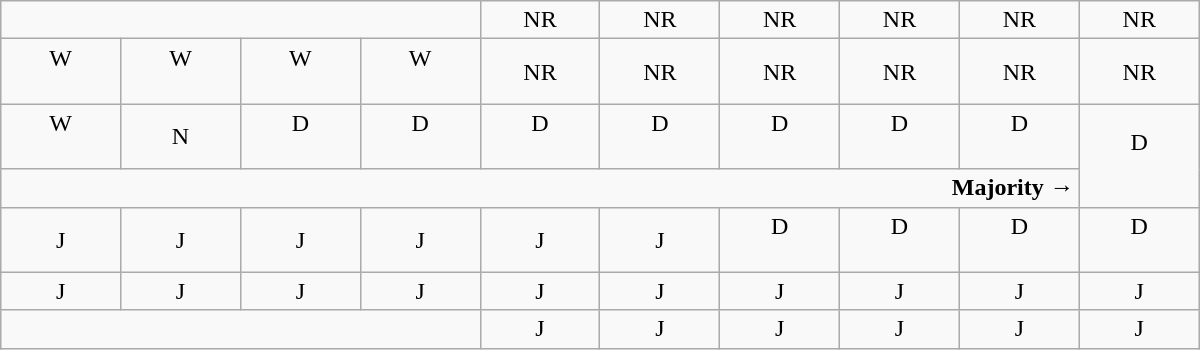<table class="wikitable" style="text-align:center" width=800px>
<tr>
<td colspan=4></td>
<td>NR</td>
<td>NR</td>
<td>NR</td>
<td>NR</td>
<td>NR</td>
<td>NR</td>
</tr>
<tr>
<td width=50px >W<br><br></td>
<td width=50px >W<br><br></td>
<td width=50px >W<br><br></td>
<td width=50px >W<br><br></td>
<td width=50px >NR</td>
<td width=50px >NR</td>
<td width=50px >NR</td>
<td width=50px >NR</td>
<td width=50px >NR</td>
<td width=50px >NR</td>
</tr>
<tr>
<td>W<br><br></td>
<td>N</td>
<td>D<br><br></td>
<td>D<br><br></td>
<td>D<br><br></td>
<td>D<br><br></td>
<td>D<br><br></td>
<td>D<br><br></td>
<td>D<br><br></td>
<td rowspan=2 >D<br><br></td>
</tr>
<tr>
<td colspan=9 align=right><strong>Majority →</strong></td>
</tr>
<tr>
<td>J</td>
<td>J</td>
<td>J</td>
<td>J</td>
<td>J</td>
<td>J</td>
<td>D<br><br></td>
<td>D<br><br></td>
<td>D<br><br></td>
<td>D<br><br></td>
</tr>
<tr>
<td>J</td>
<td>J</td>
<td>J</td>
<td>J</td>
<td>J</td>
<td>J</td>
<td>J</td>
<td>J</td>
<td>J</td>
<td>J</td>
</tr>
<tr>
<td colspan=4></td>
<td>J</td>
<td>J</td>
<td>J</td>
<td>J</td>
<td>J</td>
<td>J</td>
</tr>
</table>
